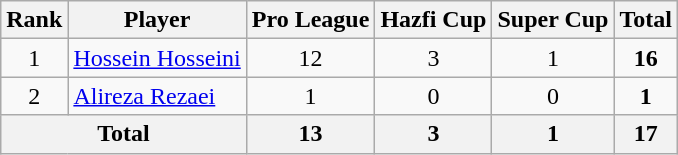<table class="wikitable" style="text-align: center;">
<tr>
<th>Rank</th>
<th>Player</th>
<th>Pro League</th>
<th>Hazfi Cup</th>
<th>Super Cup</th>
<th>Total</th>
</tr>
<tr>
<td>1</td>
<td align=left> <a href='#'>Hossein Hosseini</a></td>
<td>12</td>
<td>3</td>
<td>1</td>
<td><strong>16</strong></td>
</tr>
<tr>
<td rowspan=1>2</td>
<td align=left> <a href='#'>Alireza Rezaei</a></td>
<td>1</td>
<td>0</td>
<td>0</td>
<td rowspan=1><strong>1</strong></td>
</tr>
<tr>
<th colspan=2>Total</th>
<th>13</th>
<th>3</th>
<th>1</th>
<th>17</th>
</tr>
</table>
